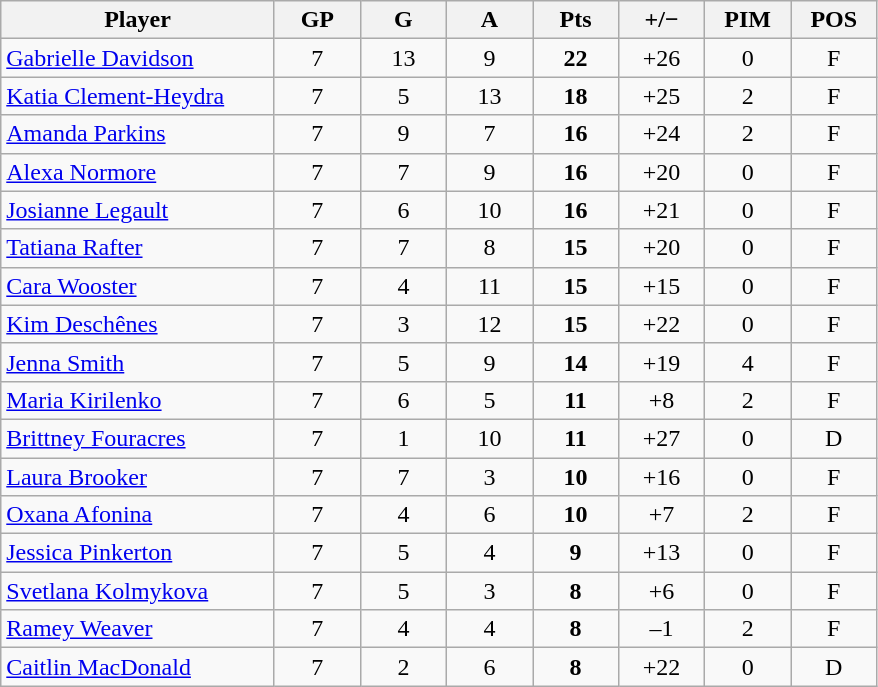<table class="wikitable sortable" style="text-align:center;">
<tr>
<th style="width:175px;">Player</th>
<th style="width:50px;">GP</th>
<th style="width:50px;">G</th>
<th style="width:50px;">A</th>
<th style="width:50px;">Pts</th>
<th style="width:50px;">+/−</th>
<th style="width:50px;">PIM</th>
<th style="width:50px;">POS</th>
</tr>
<tr>
<td style="text-align:left;"> <a href='#'>Gabrielle Davidson</a></td>
<td>7</td>
<td>13</td>
<td>9</td>
<td><strong>22</strong></td>
<td>+26</td>
<td>0</td>
<td>F</td>
</tr>
<tr>
<td style="text-align:left;"> <a href='#'>Katia Clement-Heydra</a></td>
<td>7</td>
<td>5</td>
<td>13</td>
<td><strong>18</strong></td>
<td>+25</td>
<td>2</td>
<td>F</td>
</tr>
<tr>
<td style="text-align:left;"> <a href='#'>Amanda Parkins</a></td>
<td>7</td>
<td>9</td>
<td>7</td>
<td><strong>16</strong></td>
<td>+24</td>
<td>2</td>
<td>F</td>
</tr>
<tr>
<td style="text-align:left;"> <a href='#'>Alexa Normore</a></td>
<td>7</td>
<td>7</td>
<td>9</td>
<td><strong>16</strong></td>
<td>+20</td>
<td>0</td>
<td>F</td>
</tr>
<tr>
<td style="text-align:left;"> <a href='#'>Josianne Legault</a></td>
<td>7</td>
<td>6</td>
<td>10</td>
<td><strong>16</strong></td>
<td>+21</td>
<td>0</td>
<td>F</td>
</tr>
<tr>
<td style="text-align:left;"> <a href='#'>Tatiana Rafter</a></td>
<td>7</td>
<td>7</td>
<td>8</td>
<td><strong>15</strong></td>
<td>+20</td>
<td>0</td>
<td>F</td>
</tr>
<tr>
<td style="text-align:left;"> <a href='#'>Cara Wooster</a></td>
<td>7</td>
<td>4</td>
<td>11</td>
<td><strong>15</strong></td>
<td>+15</td>
<td>0</td>
<td>F</td>
</tr>
<tr>
<td style="text-align:left;"> <a href='#'>Kim Deschênes</a></td>
<td>7</td>
<td>3</td>
<td>12</td>
<td><strong>15</strong></td>
<td>+22</td>
<td>0</td>
<td>F</td>
</tr>
<tr>
<td style="text-align:left;"> <a href='#'>Jenna Smith</a></td>
<td>7</td>
<td>5</td>
<td>9</td>
<td><strong>14</strong></td>
<td>+19</td>
<td>4</td>
<td>F</td>
</tr>
<tr>
<td style="text-align:left;"> <a href='#'>Maria Kirilenko</a></td>
<td>7</td>
<td>6</td>
<td>5</td>
<td><strong>11</strong></td>
<td>+8</td>
<td>2</td>
<td>F</td>
</tr>
<tr>
<td style="text-align:left;"> <a href='#'>Brittney Fouracres</a></td>
<td>7</td>
<td>1</td>
<td>10</td>
<td><strong>11</strong></td>
<td>+27</td>
<td>0</td>
<td>D</td>
</tr>
<tr>
<td style="text-align:left;"> <a href='#'>Laura Brooker</a></td>
<td>7</td>
<td>7</td>
<td>3</td>
<td><strong>10</strong></td>
<td>+16</td>
<td>0</td>
<td>F</td>
</tr>
<tr>
<td style="text-align:left;"> <a href='#'>Oxana Afonina</a></td>
<td>7</td>
<td>4</td>
<td>6</td>
<td><strong>10</strong></td>
<td>+7</td>
<td>2</td>
<td>F</td>
</tr>
<tr>
<td style="text-align:left;"> <a href='#'>Jessica Pinkerton</a></td>
<td>7</td>
<td>5</td>
<td>4</td>
<td><strong>9</strong></td>
<td>+13</td>
<td>0</td>
<td>F</td>
</tr>
<tr>
<td style="text-align:left;"> <a href='#'>Svetlana Kolmykova</a></td>
<td>7</td>
<td>5</td>
<td>3</td>
<td><strong>8</strong></td>
<td>+6</td>
<td>0</td>
<td>F</td>
</tr>
<tr>
<td style="text-align:left;"> <a href='#'>Ramey Weaver</a></td>
<td>7</td>
<td>4</td>
<td>4</td>
<td><strong>8</strong></td>
<td>–1</td>
<td>2</td>
<td>F</td>
</tr>
<tr>
<td style="text-align:left;"> <a href='#'>Caitlin MacDonald</a></td>
<td>7</td>
<td>2</td>
<td>6</td>
<td><strong>8</strong></td>
<td>+22</td>
<td>0</td>
<td>D</td>
</tr>
</table>
